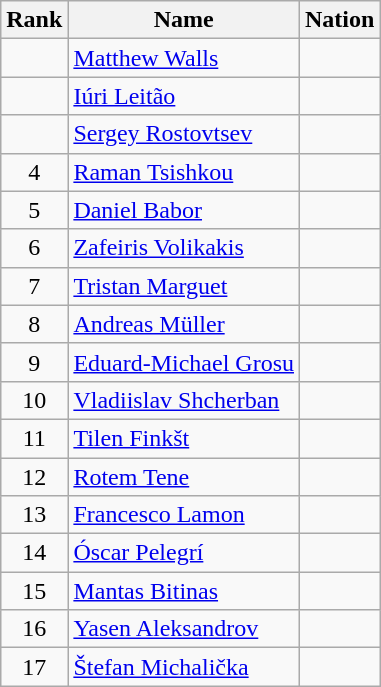<table class="wikitable sortable" style="text-align:center">
<tr>
<th>Rank</th>
<th>Name</th>
<th>Nation</th>
</tr>
<tr>
<td></td>
<td align=left><a href='#'>Matthew Walls</a></td>
<td align=left></td>
</tr>
<tr>
<td></td>
<td align=left><a href='#'>Iúri Leitão</a></td>
<td align=left></td>
</tr>
<tr>
<td></td>
<td align=left><a href='#'>Sergey Rostovtsev</a></td>
<td align=left></td>
</tr>
<tr>
<td>4</td>
<td align=left><a href='#'>Raman Tsishkou</a></td>
<td align=left></td>
</tr>
<tr>
<td>5</td>
<td align=left><a href='#'>Daniel Babor</a></td>
<td align=left></td>
</tr>
<tr>
<td>6</td>
<td align=left><a href='#'>Zafeiris Volikakis</a></td>
<td align=left></td>
</tr>
<tr>
<td>7</td>
<td align=left><a href='#'>Tristan Marguet</a></td>
<td align=left></td>
</tr>
<tr>
<td>8</td>
<td align=left><a href='#'>Andreas Müller</a></td>
<td align=left></td>
</tr>
<tr>
<td>9</td>
<td align=left><a href='#'>Eduard-Michael Grosu</a></td>
<td align=left></td>
</tr>
<tr>
<td>10</td>
<td align=left><a href='#'>Vladiislav Shcherban</a></td>
<td align=left></td>
</tr>
<tr>
<td>11</td>
<td align=left><a href='#'>Tilen Finkšt</a></td>
<td align=left></td>
</tr>
<tr>
<td>12</td>
<td align=left><a href='#'>Rotem Tene</a></td>
<td align=left></td>
</tr>
<tr>
<td>13</td>
<td align=left><a href='#'>Francesco Lamon</a></td>
<td align=left></td>
</tr>
<tr>
<td>14</td>
<td align=left><a href='#'>Óscar Pelegrí</a></td>
<td align=left></td>
</tr>
<tr>
<td>15</td>
<td align=left><a href='#'>Mantas Bitinas</a></td>
<td align=left></td>
</tr>
<tr>
<td>16</td>
<td align=left><a href='#'>Yasen Aleksandrov</a></td>
<td align=left></td>
</tr>
<tr>
<td>17</td>
<td align=left><a href='#'>Štefan Michalička</a></td>
<td align=left></td>
</tr>
</table>
